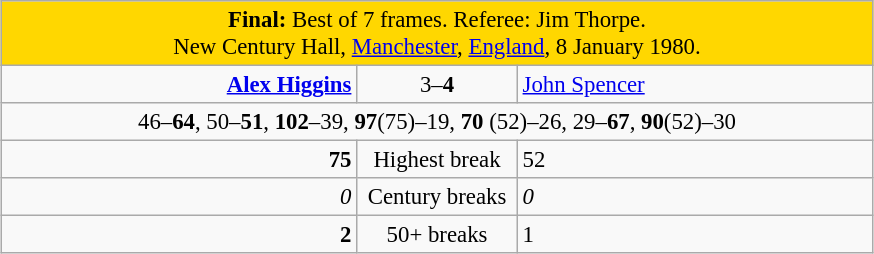<table class="wikitable" style="font-size: 95%; margin: 1em auto 1em auto;">
<tr>
<td colspan="3" align="center" bgcolor="#ffd700"><strong>Final:</strong> Best of 7 frames. Referee: Jim Thorpe.<br>New Century Hall, <a href='#'>Manchester</a>, <a href='#'>England</a>, 8 January 1980.</td>
</tr>
<tr>
<td width="230" align="right"><strong><a href='#'>Alex Higgins</a></strong> <br></td>
<td width="100" align="center">3–<strong>4</strong></td>
<td width="230"><a href='#'>John Spencer</a> <br></td>
</tr>
<tr>
<td colspan="3" align="center" style="font-size: 100%">46–<strong>64</strong>, 50–<strong>51</strong>, <strong>102</strong>–39, <strong>97</strong>(75)–19, <strong>70</strong> (52)–26, 29–<strong>67</strong>, <strong>90</strong>(52)–30</td>
</tr>
<tr>
<td align="right"><strong>75</strong></td>
<td align="center">Highest break</td>
<td>52</td>
</tr>
<tr>
<td align="right"><em>0</em></td>
<td align="center">Century breaks</td>
<td><em>0</em></td>
</tr>
<tr>
<td align="right"><strong>2</strong></td>
<td align="center">50+ breaks</td>
<td>1</td>
</tr>
</table>
